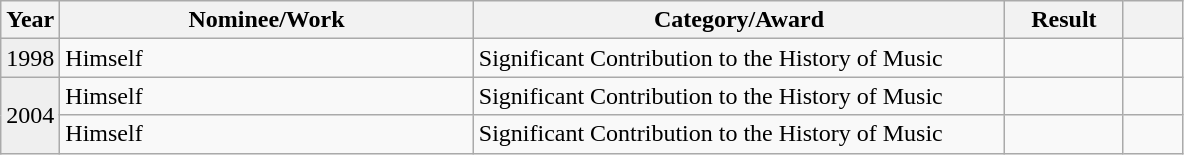<table class="wikitable">
<tr>
<th width=5%>Year</th>
<th width=35%>Nominee/Work</th>
<th width=45%>Category/Award</th>
<th width=10%>Result</th>
<th width=5%></th>
</tr>
<tr>
<td bgcolor="#efefef">1998</td>
<td>Himself </td>
<td>Significant Contribution to the History of Music</td>
<td></td>
<td style="text-align:center;"></td>
</tr>
<tr>
<td rowspan="2" bgcolor="#efefef">2004</td>
<td>Himself </td>
<td>Significant Contribution to the History of Music</td>
<td></td>
<td style="text-align:center;"></td>
</tr>
<tr>
<td>Himself </td>
<td>Significant Contribution to the History of Music</td>
<td></td>
<td style="text-align:center;"></td>
</tr>
</table>
